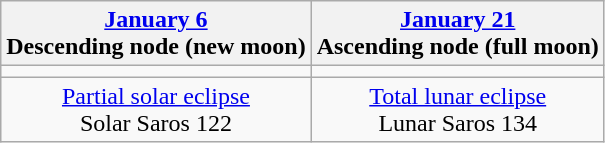<table class="wikitable">
<tr>
<th><a href='#'>January 6</a><br>Descending node (new moon)<br></th>
<th><a href='#'>January 21</a><br>Ascending node (full moon)<br></th>
</tr>
<tr>
<td></td>
<td></td>
</tr>
<tr align=center>
<td><a href='#'>Partial solar eclipse</a><br>Solar Saros 122</td>
<td><a href='#'>Total lunar eclipse</a><br>Lunar Saros 134</td>
</tr>
</table>
